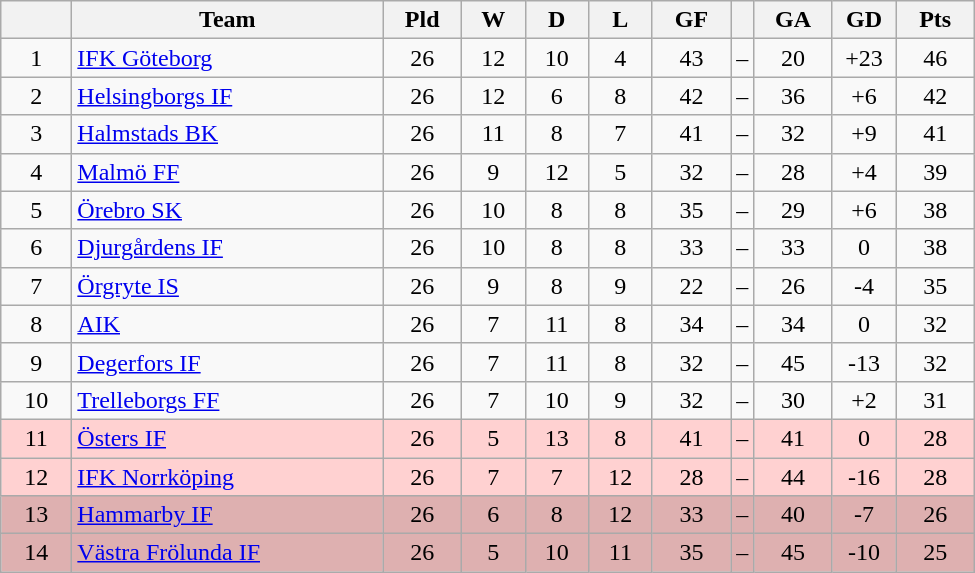<table class="wikitable" style="text-align: center">
<tr>
<th style="width: 40px;"></th>
<th style="width: 200px;">Team</th>
<th style="width: 45px;">Pld</th>
<th style="width: 35px;">W</th>
<th style="width: 35px;">D</th>
<th style="width: 35px;">L</th>
<th style="width: 45px;">GF</th>
<th></th>
<th style="width: 45px;">GA</th>
<th style="width: 35px;">GD</th>
<th style="width: 45px;">Pts</th>
</tr>
<tr>
<td>1</td>
<td style="text-align: left;"><a href='#'>IFK Göteborg</a></td>
<td>26</td>
<td>12</td>
<td>10</td>
<td>4</td>
<td>43</td>
<td>–</td>
<td>20</td>
<td>+23</td>
<td>46</td>
</tr>
<tr>
<td>2</td>
<td style="text-align: left;"><a href='#'>Helsingborgs IF</a></td>
<td>26</td>
<td>12</td>
<td>6</td>
<td>8</td>
<td>42</td>
<td>–</td>
<td>36</td>
<td>+6</td>
<td>42</td>
</tr>
<tr>
<td>3</td>
<td style="text-align: left;"><a href='#'>Halmstads BK</a></td>
<td>26</td>
<td>11</td>
<td>8</td>
<td>7</td>
<td>41</td>
<td>–</td>
<td>32</td>
<td>+9</td>
<td>41</td>
</tr>
<tr>
<td>4</td>
<td style="text-align: left;"><a href='#'>Malmö FF</a></td>
<td>26</td>
<td>9</td>
<td>12</td>
<td>5</td>
<td>32</td>
<td>–</td>
<td>28</td>
<td>+4</td>
<td>39</td>
</tr>
<tr>
<td>5</td>
<td style="text-align: left;"><a href='#'>Örebro SK</a></td>
<td>26</td>
<td>10</td>
<td>8</td>
<td>8</td>
<td>35</td>
<td>–</td>
<td>29</td>
<td>+6</td>
<td>38</td>
</tr>
<tr>
<td>6</td>
<td style="text-align: left;"><a href='#'>Djurgårdens IF</a></td>
<td>26</td>
<td>10</td>
<td>8</td>
<td>8</td>
<td>33</td>
<td>–</td>
<td>33</td>
<td>0</td>
<td>38</td>
</tr>
<tr>
<td>7</td>
<td style="text-align: left;"><a href='#'>Örgryte IS</a></td>
<td>26</td>
<td>9</td>
<td>8</td>
<td>9</td>
<td>22</td>
<td>–</td>
<td>26</td>
<td>-4</td>
<td>35</td>
</tr>
<tr>
<td>8</td>
<td style="text-align: left;"><a href='#'>AIK</a></td>
<td>26</td>
<td>7</td>
<td>11</td>
<td>8</td>
<td>34</td>
<td>–</td>
<td>34</td>
<td>0</td>
<td>32</td>
</tr>
<tr>
<td>9</td>
<td style="text-align: left;"><a href='#'>Degerfors IF</a></td>
<td>26</td>
<td>7</td>
<td>11</td>
<td>8</td>
<td>32</td>
<td>–</td>
<td>45</td>
<td>-13</td>
<td>32</td>
</tr>
<tr>
<td>10</td>
<td style="text-align: left;"><a href='#'>Trelleborgs FF</a></td>
<td>26</td>
<td>7</td>
<td>10</td>
<td>9</td>
<td>32</td>
<td>–</td>
<td>30</td>
<td>+2</td>
<td>31</td>
</tr>
<tr style="background: #ffd1d1">
<td>11</td>
<td style="text-align: left;"><a href='#'>Östers IF</a></td>
<td>26</td>
<td>5</td>
<td>13</td>
<td>8</td>
<td>41</td>
<td>–</td>
<td>41</td>
<td>0</td>
<td>28</td>
</tr>
<tr style="background: #ffd1d1">
<td>12</td>
<td style="text-align: left;"><a href='#'>IFK Norrköping</a></td>
<td>26</td>
<td>7</td>
<td>7</td>
<td>12</td>
<td>28</td>
<td>–</td>
<td>44</td>
<td>-16</td>
<td>28</td>
</tr>
<tr style="background: #deb0b0">
<td>13</td>
<td style="text-align: left;"><a href='#'>Hammarby IF</a></td>
<td>26</td>
<td>6</td>
<td>8</td>
<td>12</td>
<td>33</td>
<td>–</td>
<td>40</td>
<td>-7</td>
<td>26</td>
</tr>
<tr style="background: #deb0b0">
<td>14</td>
<td style="text-align: left;"><a href='#'>Västra Frölunda IF</a></td>
<td>26</td>
<td>5</td>
<td>10</td>
<td>11</td>
<td>35</td>
<td>–</td>
<td>45</td>
<td>-10</td>
<td>25</td>
</tr>
</table>
